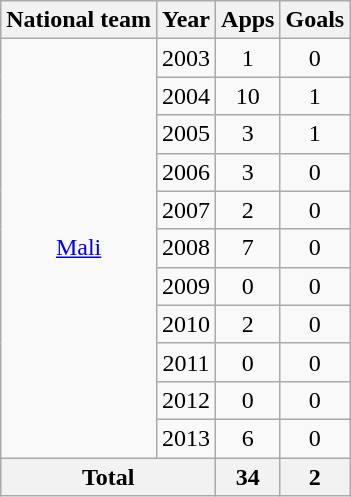<table class="wikitable" style="text-align: center;">
<tr>
<th>National team</th>
<th>Year</th>
<th>Apps</th>
<th>Goals</th>
</tr>
<tr>
<td rowspan="11"><a href='#'>Mali</a></td>
<td>2003</td>
<td>1</td>
<td>0</td>
</tr>
<tr>
<td>2004</td>
<td>10</td>
<td>1</td>
</tr>
<tr>
<td>2005</td>
<td>3</td>
<td>1</td>
</tr>
<tr>
<td>2006</td>
<td>3</td>
<td>0</td>
</tr>
<tr>
<td>2007</td>
<td>2</td>
<td>0</td>
</tr>
<tr>
<td>2008</td>
<td>7</td>
<td>0</td>
</tr>
<tr>
<td>2009</td>
<td>0</td>
<td>0</td>
</tr>
<tr>
<td>2010</td>
<td>2</td>
<td>0</td>
</tr>
<tr>
<td>2011</td>
<td>0</td>
<td>0</td>
</tr>
<tr>
<td>2012</td>
<td>0</td>
<td>0</td>
</tr>
<tr>
<td>2013</td>
<td>6</td>
<td>0</td>
</tr>
<tr>
<th colspan="2">Total</th>
<th>34</th>
<th>2</th>
</tr>
</table>
